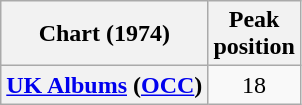<table class="wikitable plainrowheaders">
<tr>
<th scope="col">Chart (1974)</th>
<th scope="col">Peak<br>position</th>
</tr>
<tr>
<th scope="row"><a href='#'>UK Albums</a> (<a href='#'>OCC</a>)</th>
<td align="center">18</td>
</tr>
</table>
